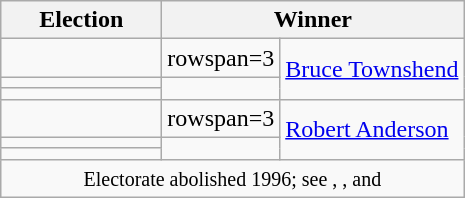<table class=wikitable>
<tr>
<th width=100>Election</th>
<th width=175 colspan=2>Winner</th>
</tr>
<tr>
<td></td>
<td>rowspan=3 </td>
<td rowspan=3><a href='#'>Bruce Townshend</a></td>
</tr>
<tr>
<td></td>
</tr>
<tr>
<td></td>
</tr>
<tr>
<td></td>
<td>rowspan=3 </td>
<td rowspan=3><a href='#'>Robert Anderson</a></td>
</tr>
<tr>
<td></td>
</tr>
<tr>
<td></td>
</tr>
<tr>
<td colspan=3 align=center><small>Electorate abolished 1996; see , , and </small></td>
</tr>
</table>
